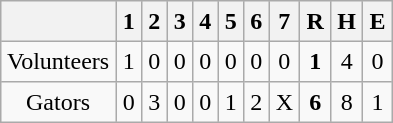<table align = right border="2" cellpadding="4" cellspacing="0" style="margin: 1em 1em 1em 1em; background: #F9F9F9; border: 1px #aaa solid; border-collapse: collapse;">
<tr align=center style="background: #F2F2F2;">
<th></th>
<th>1</th>
<th>2</th>
<th>3</th>
<th>4</th>
<th>5</th>
<th>6</th>
<th>7</th>
<th>R</th>
<th>H</th>
<th>E</th>
</tr>
<tr align=center>
<td>Volunteers</td>
<td>1</td>
<td>0</td>
<td>0</td>
<td>0</td>
<td>0</td>
<td>0</td>
<td>0</td>
<td><strong>1</strong></td>
<td>4</td>
<td>0</td>
</tr>
<tr align=center>
<td>Gators</td>
<td>0</td>
<td>3</td>
<td>0</td>
<td>0</td>
<td>1</td>
<td>2</td>
<td>X</td>
<td><strong>6</strong></td>
<td>8</td>
<td>1</td>
</tr>
</table>
